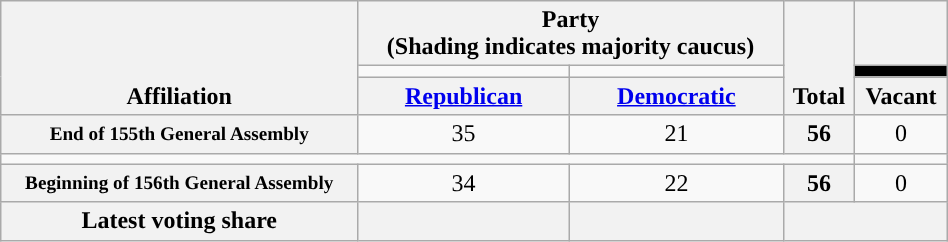<table class=wikitable style="text-align:center; width:50%">
<tr style="vertical-align:bottom;">
<th rowspan=3>Affiliation</th>
<th colspan=2>Party <div>(Shading indicates majority caucus)</div></th>
<th rowspan=3>Total</th>
<th></th>
</tr>
<tr style="height:5px">
<td style="background-color:"></td>
<td style="background-color:"></td>
<td style="background: black"></td>
</tr>
<tr>
<th><a href='#'>Republican</a></th>
<th><a href='#'>Democratic</a></th>
<th>Vacant</th>
</tr>
<tr>
<th nowrap style="font-size:80%">End of 155th General Assembly</th>
<td>35</td>
<td>21</td>
<th>56</th>
<td>0</td>
</tr>
<tr>
<td colspan="4"></td>
</tr>
<tr>
<th nowrap style="font-size:80%">Beginning of 156th General Assembly</th>
<td>34</td>
<td>22</td>
<th>56</th>
<td>0</td>
</tr>
<tr>
<th>Latest voting share</th>
<th></th>
<th></th>
<th colspan=2></th>
</tr>
</table>
